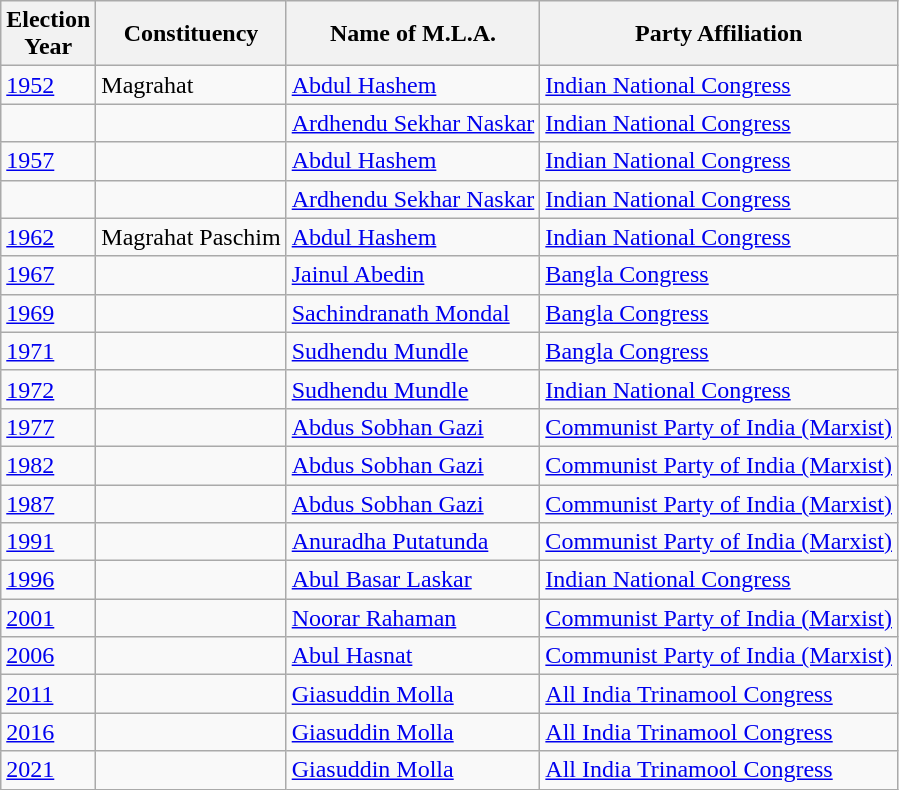<table class="wikitable sortable">
<tr>
<th>Election<br> Year</th>
<th>Constituency</th>
<th>Name of M.L.A.</th>
<th>Party Affiliation</th>
</tr>
<tr>
<td><a href='#'>1952</a></td>
<td>Magrahat</td>
<td><a href='#'>Abdul Hashem</a></td>
<td><a href='#'>Indian National Congress</a></td>
</tr>
<tr>
<td></td>
<td></td>
<td><a href='#'>Ardhendu Sekhar Naskar</a></td>
<td><a href='#'>Indian National Congress</a></td>
</tr>
<tr>
<td><a href='#'>1957</a></td>
<td></td>
<td><a href='#'>Abdul Hashem</a></td>
<td><a href='#'>Indian National Congress</a></td>
</tr>
<tr>
<td></td>
<td></td>
<td><a href='#'>Ardhendu Sekhar Naskar</a></td>
<td><a href='#'>Indian National Congress</a></td>
</tr>
<tr>
<td><a href='#'>1962</a></td>
<td>Magrahat Paschim</td>
<td><a href='#'>Abdul Hashem</a></td>
<td><a href='#'>Indian National Congress</a></td>
</tr>
<tr>
<td><a href='#'>1967</a></td>
<td></td>
<td><a href='#'>Jainul Abedin</a></td>
<td><a href='#'>Bangla Congress</a></td>
</tr>
<tr>
<td><a href='#'>1969</a></td>
<td></td>
<td><a href='#'>Sachindranath Mondal</a></td>
<td><a href='#'>Bangla Congress</a></td>
</tr>
<tr>
<td><a href='#'>1971</a></td>
<td></td>
<td><a href='#'>Sudhendu Mundle</a></td>
<td><a href='#'>Bangla Congress</a></td>
</tr>
<tr>
<td><a href='#'>1972</a></td>
<td></td>
<td><a href='#'>Sudhendu Mundle</a></td>
<td><a href='#'>Indian National Congress</a></td>
</tr>
<tr>
<td><a href='#'>1977</a></td>
<td></td>
<td><a href='#'>Abdus Sobhan Gazi</a></td>
<td><a href='#'>Communist Party of India (Marxist)</a></td>
</tr>
<tr>
<td><a href='#'>1982</a></td>
<td></td>
<td><a href='#'>Abdus Sobhan Gazi</a></td>
<td><a href='#'>Communist Party of India (Marxist)</a></td>
</tr>
<tr>
<td><a href='#'>1987</a></td>
<td></td>
<td><a href='#'>Abdus Sobhan Gazi</a></td>
<td><a href='#'>Communist Party of India (Marxist)</a></td>
</tr>
<tr>
<td><a href='#'>1991</a></td>
<td></td>
<td><a href='#'>Anuradha Putatunda</a></td>
<td><a href='#'>Communist Party of India (Marxist)</a></td>
</tr>
<tr>
<td><a href='#'>1996</a></td>
<td></td>
<td><a href='#'>Abul Basar Laskar</a></td>
<td><a href='#'>Indian National Congress</a></td>
</tr>
<tr>
<td><a href='#'>2001</a></td>
<td></td>
<td><a href='#'>Noorar Rahaman</a></td>
<td><a href='#'>Communist Party of India (Marxist)</a></td>
</tr>
<tr>
<td><a href='#'>2006</a></td>
<td></td>
<td><a href='#'>Abul Hasnat</a></td>
<td><a href='#'>Communist Party of India (Marxist)</a></td>
</tr>
<tr>
<td><a href='#'>2011</a></td>
<td></td>
<td><a href='#'>Giasuddin Molla</a></td>
<td><a href='#'>All India Trinamool Congress</a></td>
</tr>
<tr>
<td><a href='#'>2016</a></td>
<td></td>
<td><a href='#'>Giasuddin Molla</a></td>
<td><a href='#'>All India Trinamool Congress</a></td>
</tr>
<tr>
<td><a href='#'>2021</a></td>
<td></td>
<td><a href='#'>Giasuddin Molla</a></td>
<td><a href='#'>All India Trinamool Congress</a></td>
</tr>
</table>
